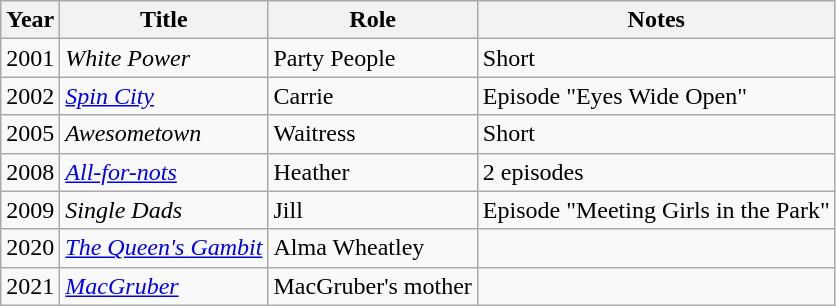<table class="wikitable">
<tr>
<th>Year</th>
<th>Title</th>
<th>Role</th>
<th>Notes</th>
</tr>
<tr>
<td>2001</td>
<td><em>White Power</em></td>
<td>Party People</td>
<td>Short</td>
</tr>
<tr>
<td>2002</td>
<td><em><a href='#'>Spin City</a></em></td>
<td>Carrie</td>
<td>Episode "Eyes Wide Open"</td>
</tr>
<tr>
<td>2005</td>
<td><em>Awesometown</em></td>
<td>Waitress</td>
<td>Short</td>
</tr>
<tr>
<td>2008</td>
<td><em><a href='#'>All-for-nots</a></em></td>
<td>Heather</td>
<td>2 episodes</td>
</tr>
<tr>
<td>2009</td>
<td><em>Single Dads</em></td>
<td>Jill</td>
<td>Episode "Meeting Girls in the Park"</td>
</tr>
<tr>
<td>2020</td>
<td><em><a href='#'>The Queen's Gambit</a></em></td>
<td>Alma Wheatley</td>
<td></td>
</tr>
<tr>
<td>2021</td>
<td><em><a href='#'>MacGruber</a></em></td>
<td>MacGruber's mother</td>
<td></td>
</tr>
</table>
